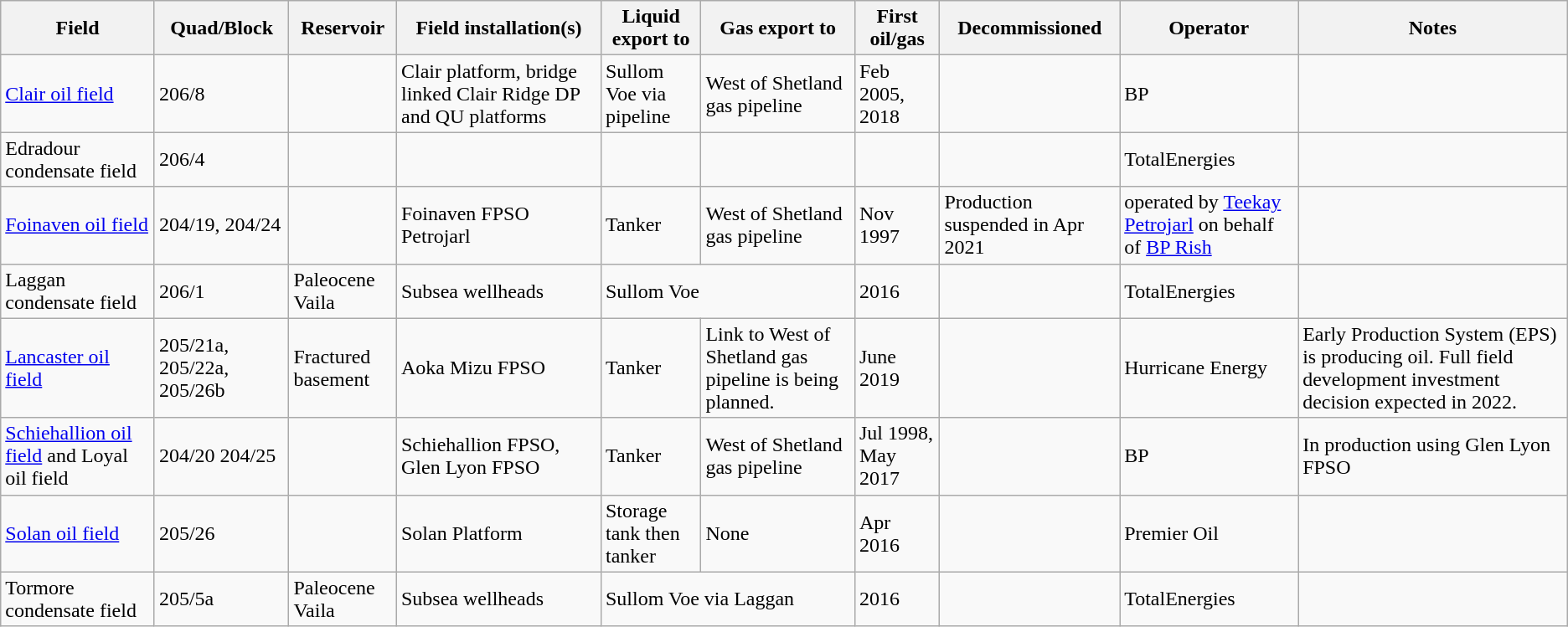<table class="wikitable">
<tr>
<th>Field</th>
<th>Quad/Block</th>
<th>Reservoir</th>
<th>Field installation(s)</th>
<th>Liquid export to</th>
<th>Gas export to</th>
<th>First oil/gas</th>
<th>Decommissioned</th>
<th>Operator</th>
<th>Notes</th>
</tr>
<tr>
<td><a href='#'>Clair oil field</a></td>
<td>206/8</td>
<td></td>
<td>Clair platform, bridge linked Clair Ridge DP and QU platforms</td>
<td>Sullom Voe via pipeline</td>
<td>West of Shetland gas pipeline</td>
<td>Feb 2005, 2018</td>
<td></td>
<td>BP</td>
<td></td>
</tr>
<tr>
<td>Edradour condensate field</td>
<td>206/4</td>
<td></td>
<td></td>
<td></td>
<td></td>
<td></td>
<td></td>
<td>TotalEnergies</td>
<td></td>
</tr>
<tr>
<td><a href='#'>Foinaven oil field</a></td>
<td>204/19, 204/24</td>
<td></td>
<td>Foinaven FPSO Petrojarl</td>
<td>Tanker</td>
<td>West of Shetland gas pipeline</td>
<td>Nov 1997</td>
<td>Production suspended in Apr 2021</td>
<td>operated by <a href='#'>Teekay Petrojarl</a> on behalf of <a href='#'>BP Rish</a></td>
<td></td>
</tr>
<tr>
<td>Laggan condensate field</td>
<td>206/1</td>
<td>Paleocene Vaila</td>
<td>Subsea wellheads</td>
<td colspan="2">Sullom Voe</td>
<td>2016</td>
<td></td>
<td>TotalEnergies</td>
<td></td>
</tr>
<tr>
<td><a href='#'>Lancaster oil field</a></td>
<td>205/21a,  205/22a, 205/26b</td>
<td>Fractured basement</td>
<td>Aoka Mizu FPSO</td>
<td>Tanker</td>
<td>Link to West of Shetland gas pipeline is being planned.</td>
<td>June 2019</td>
<td></td>
<td>Hurricane Energy</td>
<td>Early Production System (EPS) is producing oil. Full field development investment decision expected in 2022.</td>
</tr>
<tr>
<td><a href='#'>Schiehallion oil field</a> and Loyal oil field</td>
<td>204/20 204/25</td>
<td></td>
<td>Schiehallion FPSO, Glen Lyon FPSO</td>
<td>Tanker</td>
<td>West of Shetland gas pipeline</td>
<td>Jul 1998, May 2017</td>
<td></td>
<td>BP</td>
<td>In production using Glen Lyon FPSO</td>
</tr>
<tr>
<td><a href='#'>Solan oil field</a></td>
<td>205/26</td>
<td></td>
<td>Solan Platform</td>
<td>Storage tank then tanker</td>
<td>None</td>
<td>Apr 2016</td>
<td></td>
<td>Premier Oil</td>
<td></td>
</tr>
<tr>
<td>Tormore condensate field</td>
<td>205/5a</td>
<td>Paleocene Vaila</td>
<td>Subsea wellheads</td>
<td colspan="2">Sullom Voe via Laggan</td>
<td>2016</td>
<td></td>
<td>TotalEnergies</td>
<td></td>
</tr>
</table>
